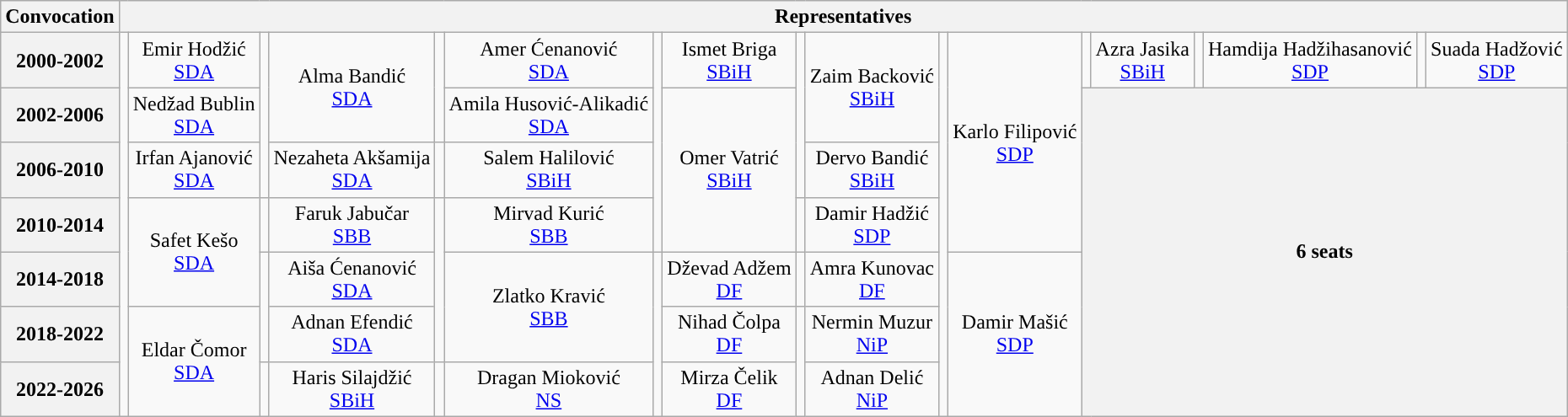<table class="wikitable" style="text-align:center">
<tr>
<th>Convocation</th>
<th colspan=24>Representatives</th>
</tr>
<tr>
<th>2000-2002</th>
<td rowspan=7; style="background-color: "></td>
<td rowspan=1>Emir Hodžić<br><a href='#'>SDA</a></td>
<td rowspan=3; style="background-color: "></td>
<td rowspan=2>Alma Bandić<br><a href='#'>SDA</a></td>
<td rowspan=2; style="background-color: "></td>
<td rowspan=1>Amer Ćenanović<br><a href='#'>SDA</a></td>
<td rowspan=4; style="background-color: "></td>
<td rowspan=1>Ismet Briga<br><a href='#'>SBiH</a></td>
<td rowspan=3; style="background-color: "></td>
<td rowspan=2>Zaim Backović<br><a href='#'>SBiH</a></td>
<td rowspan=7; style="background-color: "></td>
<td rowspan=4>Karlo Filipović<br><a href='#'>SDP</a></td>
<td rowspan=1; style="background-color: "></td>
<td rowspan=1>Azra Jasika<br><a href='#'>SBiH</a></td>
<td rowspan=1; style="background-color: "></td>
<td rowspan=1>Hamdija Hadžihasanović<br><a href='#'>SDP</a></td>
<td rowspan=1; style="background-color: "></td>
<td rowspan=1>Suada Hadžović<br><a href='#'>SDP</a></td>
</tr>
<tr>
<th>2002-2006</th>
<td rowspan=1>Nedžad Bublin<br><a href='#'>SDA</a></td>
<td rowspan=1>Amila Husović-Alikadić<br><a href='#'>SDA</a></td>
<td rowspan=3>Omer Vatrić<br><a href='#'>SBiH</a></td>
<th rowspan=6; colspan=6>6 seats</th>
</tr>
<tr>
<th>2006-2010</th>
<td rowspan=1>Irfan Ajanović<br><a href='#'>SDA</a></td>
<td rowspan=1>Nezaheta Akšamija<br><a href='#'>SDA</a></td>
<td rowspan=1; style="background-color: "></td>
<td rowspan=1>Salem Halilović<br><a href='#'>SBiH</a></td>
<td rowspan=1>Dervo Bandić<br><a href='#'>SBiH</a></td>
</tr>
<tr>
<th>2010-2014</th>
<td rowspan=2>Safet Kešo<br><a href='#'>SDA</a></td>
<td rowspan=1; style="background-color: "></td>
<td>Faruk Jabučar<br><a href='#'>SBB</a></td>
<td rowspan=3; style="background-color: "></td>
<td rowspan=1>Mirvad Kurić<br><a href='#'>SBB</a></td>
<td rowspan=1; style="background-color: "></td>
<td rowspan=1>Damir Hadžić<br><a href='#'>SDP</a></td>
</tr>
<tr>
<th>2014-2018</th>
<td rowspan=2; style="background-color: "></td>
<td rowspan=1>Aiša Ćenanović<br><a href='#'>SDA</a></td>
<td rowspan=2>Zlatko Kravić<br><a href='#'>SBB</a></td>
<td rowspan=3; style="background-color: "></td>
<td rowspan=1>Dževad Adžem<br><a href='#'>DF</a></td>
<td rowspan=1; style="background-color: "></td>
<td rowspan=1>Amra Kunovac<br><a href='#'>DF</a></td>
<td rowspan=3>Damir Mašić<br><a href='#'>SDP</a></td>
</tr>
<tr>
<th>2018-2022</th>
<td rowspan=2>Eldar Čomor<br><a href='#'>SDA</a></td>
<td rowspan=1>Adnan Efendić<br><a href='#'>SDA</a></td>
<td rowspan=1>Nihad Čolpa<br><a href='#'>DF</a></td>
<td rowspan=2; style="background-color: "></td>
<td rowspan=1>Nermin Muzur<br><a href='#'>NiP</a></td>
</tr>
<tr>
<th>2022-2026</th>
<td rowspan=1; style="background-color: "></td>
<td rowspan=1>Haris Silajdžić<br><a href='#'>SBiH</a></td>
<td rowspan=1; style="background-color: "></td>
<td rowspan=1>Dragan Mioković<br><a href='#'>NS</a></td>
<td rowspan=1>Mirza Čelik<br><a href='#'>DF</a></td>
<td rowspan=1>Adnan Delić<br><a href='#'>NiP</a></td>
</tr>
</table>
